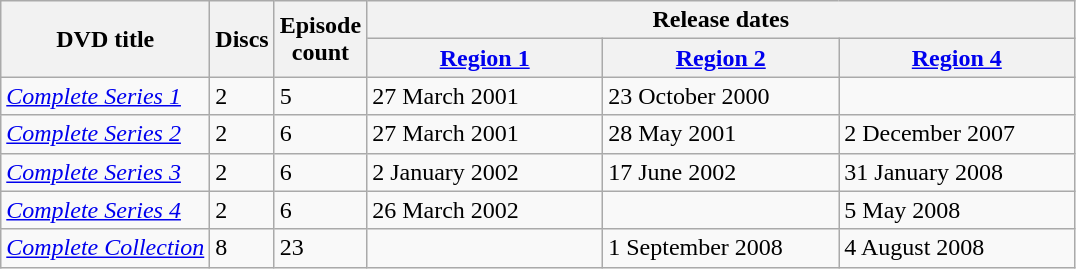<table class="wikitable">
<tr>
<th rowspan="2">DVD title</th>
<th rowspan="2">Discs</th>
<th rowspan="2" width="50">Episode count</th>
<th colspan="3">Release dates</th>
</tr>
<tr>
<th width="150"><a href='#'>Region 1</a></th>
<th width="150"><a href='#'>Region 2</a></th>
<th width="150"><a href='#'>Region 4</a></th>
</tr>
<tr>
<td><em><a href='#'>Complete Series 1</a></em></td>
<td>2</td>
<td>5</td>
<td>27 March 2001</td>
<td>23 October 2000</td>
<td></td>
</tr>
<tr>
<td><em><a href='#'>Complete Series 2</a></em></td>
<td>2</td>
<td>6</td>
<td>27 March 2001</td>
<td>28 May 2001</td>
<td>2 December 2007</td>
</tr>
<tr>
<td><em><a href='#'>Complete Series 3</a></em></td>
<td>2</td>
<td>6</td>
<td>2 January 2002</td>
<td>17 June 2002</td>
<td>31 January 2008</td>
</tr>
<tr>
<td><em><a href='#'>Complete Series 4</a></em></td>
<td>2</td>
<td>6</td>
<td>26 March 2002</td>
<td></td>
<td>5 May 2008</td>
</tr>
<tr>
<td><em><a href='#'>Complete Collection</a></em></td>
<td>8</td>
<td>23</td>
<td></td>
<td>1 September 2008</td>
<td>4 August 2008</td>
</tr>
</table>
